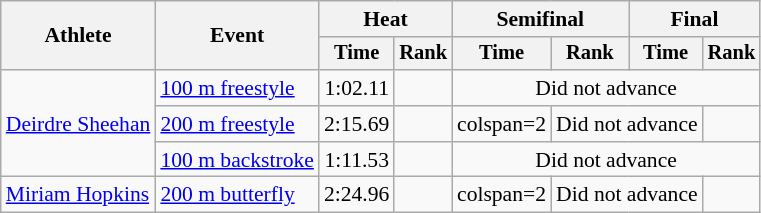<table class=wikitable style="font-size:90%;">
<tr>
<th rowspan=2>Athlete</th>
<th rowspan=2>Event</th>
<th colspan=2>Heat</th>
<th colspan=2>Semifinal</th>
<th colspan=2>Final</th>
</tr>
<tr style="font-size:95%">
<th>Time</th>
<th>Rank</th>
<th>Time</th>
<th>Rank</th>
<th>Time</th>
<th>Rank</th>
</tr>
<tr align=center>
<td rowspan=3 align=left><a href='#'>Deirdre Sheehan</a></td>
<td align=left><a href='#'>100 m freestyle</a></td>
<td>1:02.11</td>
<td></td>
<td colspan=4>Did not advance</td>
</tr>
<tr align=center>
<td align=left><a href='#'>200 m freestyle</a></td>
<td>2:15.69</td>
<td></td>
<td>colspan=2 </td>
<td colspan=2>Did not advance</td>
</tr>
<tr align=center>
<td align=left><a href='#'>100 m backstroke</a></td>
<td>1:11.53</td>
<td></td>
<td colspan=4>Did not advance</td>
</tr>
<tr align=center>
<td align=left><a href='#'>Miriam Hopkins</a></td>
<td align=left><a href='#'>200 m butterfly</a></td>
<td>2:24.96</td>
<td></td>
<td>colspan=2 </td>
<td colspan=2>Did not advance</td>
</tr>
</table>
